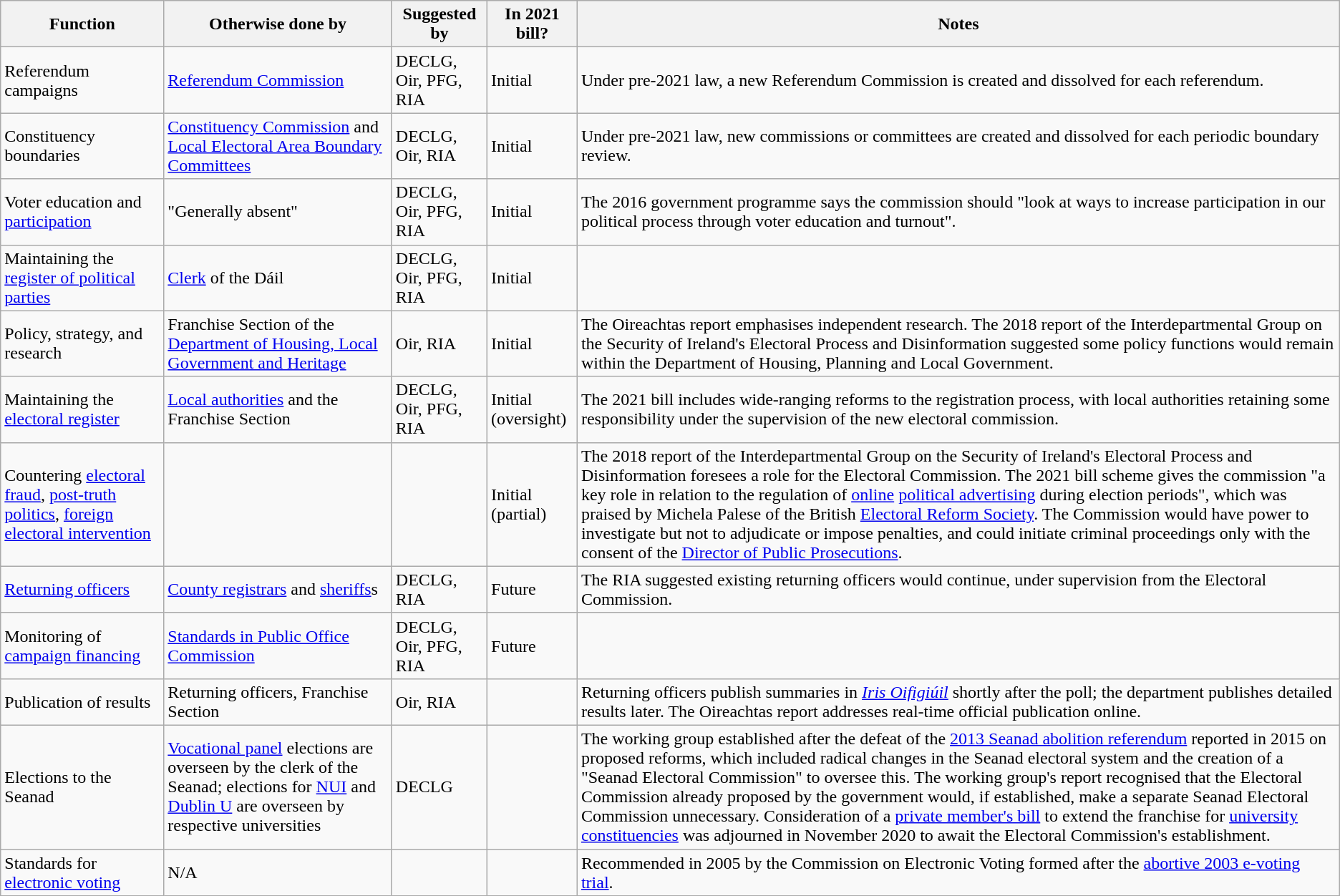<table class="wikitable">
<tr>
<th>Function</th>
<th>Otherwise done by</th>
<th>Suggested by</th>
<th>In 2021 bill?</th>
<th>Notes</th>
</tr>
<tr>
<td>Referendum campaigns</td>
<td><a href='#'>Referendum Commission</a></td>
<td>DECLG, Oir, PFG, RIA</td>
<td>Initial</td>
<td>Under pre-2021 law, a new Referendum Commission is created and dissolved for each referendum.</td>
</tr>
<tr>
<td>Constituency boundaries</td>
<td><a href='#'>Constituency Commission</a> and <a href='#'>Local Electoral Area Boundary Committees</a></td>
<td>DECLG, Oir, RIA</td>
<td>Initial</td>
<td>Under pre-2021 law, new commissions or committees are created and dissolved for each periodic boundary review.</td>
</tr>
<tr>
<td>Voter education and <a href='#'>participation</a></td>
<td>"Generally absent"</td>
<td>DECLG, Oir, PFG, RIA</td>
<td>Initial</td>
<td>The 2016 government programme says the commission should "look at ways to increase participation in our political process through voter education and turnout".</td>
</tr>
<tr>
<td>Maintaining the <a href='#'>register of political parties</a></td>
<td><a href='#'>Clerk</a> of the Dáil</td>
<td>DECLG, Oir, PFG, RIA</td>
<td>Initial</td>
<td></td>
</tr>
<tr>
<td>Policy, strategy, and research</td>
<td>Franchise Section of the <a href='#'>Department of Housing, Local Government and Heritage</a></td>
<td>Oir, RIA</td>
<td>Initial</td>
<td>The Oireachtas report emphasises independent research. The 2018 report of the Interdepartmental Group on the Security of Ireland's Electoral Process and Disinformation suggested some policy functions would remain within the Department of Housing, Planning and Local Government.</td>
</tr>
<tr>
<td>Maintaining the <a href='#'>electoral register</a></td>
<td><a href='#'>Local authorities</a> and the Franchise Section</td>
<td>DECLG, Oir, PFG, RIA</td>
<td>Initial (oversight)</td>
<td>The 2021 bill includes wide-ranging reforms to the registration process, with local authorities retaining some responsibility under the supervision of the new electoral commission.</td>
</tr>
<tr>
<td>Countering <a href='#'>electoral fraud</a>, <a href='#'>post-truth politics</a>, <a href='#'>foreign electoral intervention</a></td>
<td></td>
<td></td>
<td>Initial (partial)</td>
<td>The 2018 report of the Interdepartmental Group on the Security of Ireland's Electoral Process and Disinformation foresees a role for the Electoral Commission. The 2021 bill scheme gives the commission "a key role in relation to the regulation of <a href='#'>online</a> <a href='#'>political advertising</a> during election periods", which was praised by Michela Palese of the British <a href='#'>Electoral Reform Society</a>. The Commission would have power to investigate but not to adjudicate or impose penalties, and could initiate criminal proceedings only with the consent of the <a href='#'>Director of Public Prosecutions</a>.</td>
</tr>
<tr>
<td><a href='#'>Returning officers</a></td>
<td><a href='#'>County registrars</a> and <a href='#'>sheriffs</a>s</td>
<td>DECLG, RIA</td>
<td>Future</td>
<td>The RIA suggested existing returning officers would continue, under supervision from the Electoral Commission.</td>
</tr>
<tr>
<td>Monitoring of <a href='#'>campaign financing</a></td>
<td><a href='#'>Standards in Public Office Commission</a></td>
<td>DECLG, Oir, PFG, RIA</td>
<td>Future</td>
<td></td>
</tr>
<tr>
<td>Publication of results</td>
<td>Returning officers, Franchise Section</td>
<td>Oir, RIA</td>
<td></td>
<td>Returning officers publish summaries in <em><a href='#'>Iris Oifigiúil</a></em> shortly after the poll; the department publishes detailed results later. The Oireachtas report addresses real-time official publication online.</td>
</tr>
<tr>
<td>Elections to the Seanad</td>
<td><a href='#'>Vocational panel</a> elections are overseen by the clerk of the Seanad; elections for <a href='#'>NUI</a> and <a href='#'>Dublin U</a> are overseen by respective universities</td>
<td>DECLG</td>
<td></td>
<td>The working group established after the defeat of the <a href='#'>2013 Seanad abolition referendum</a> reported in 2015 on proposed reforms, which included radical changes in the Seanad electoral system and the creation of a "Seanad Electoral Commission" to oversee this. The working group's report recognised that the Electoral Commission already proposed by the government would, if established, make a separate Seanad Electoral Commission unnecessary. Consideration of a <a href='#'>private member's bill</a> to extend the franchise for <a href='#'>university constituencies</a> was adjourned in November 2020 to await the Electoral Commission's establishment.</td>
</tr>
<tr>
<td>Standards for <a href='#'>electronic voting</a></td>
<td>N/A</td>
<td></td>
<td></td>
<td>Recommended in 2005 by the Commission on Electronic Voting formed after the <a href='#'>abortive 2003 e-voting trial</a>.</td>
</tr>
</table>
